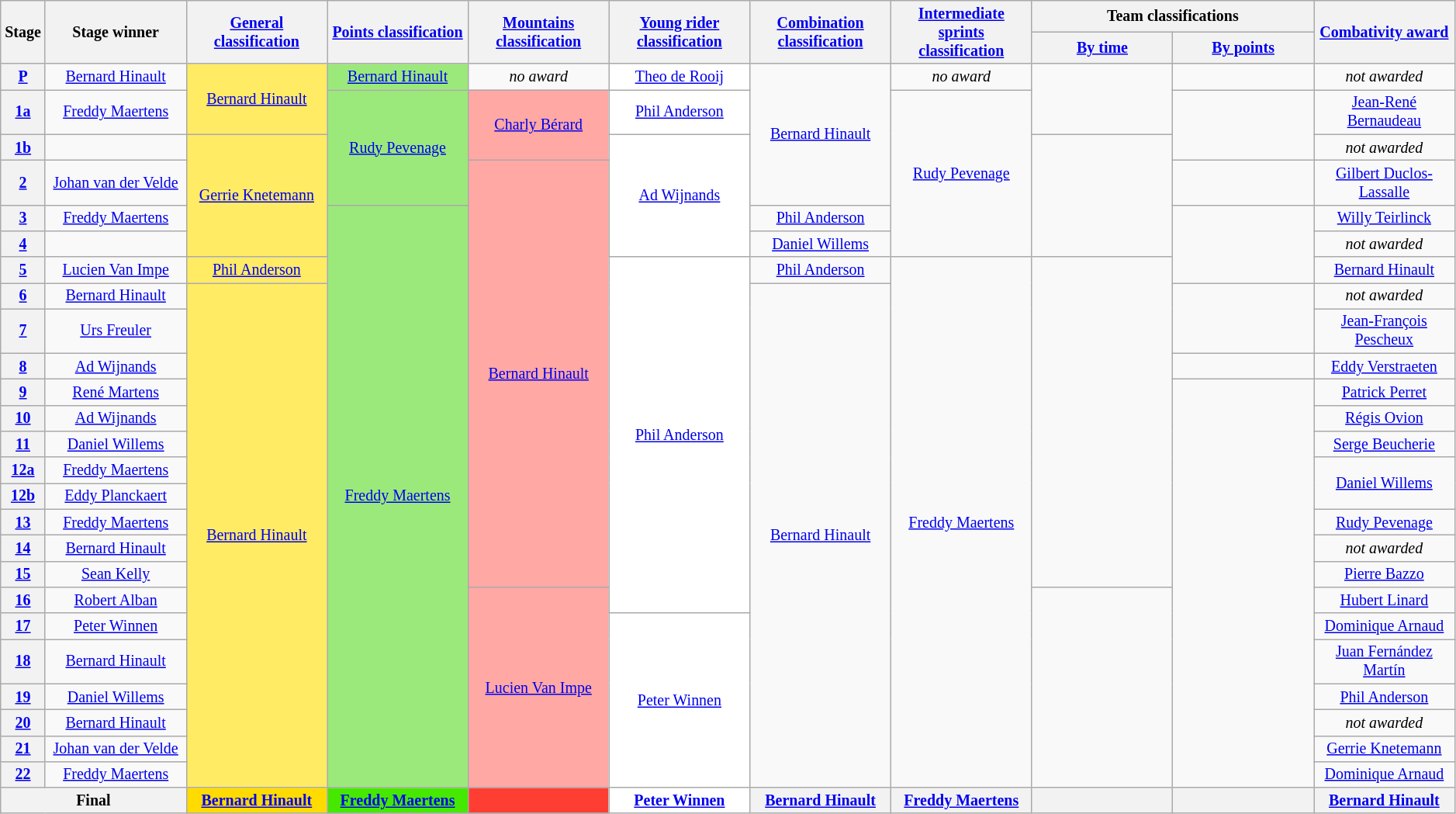<table class="wikitable" style="text-align:center; font-size:smaller; clear:both;">
<tr>
<th scope="col" style="width:1%;" rowspan="2">Stage</th>
<th scope="col" style="width:9%;" rowspan="2">Stage winner</th>
<th scope="col" style="width:9%;" rowspan="2"><a href='#'>General classification</a><br></th>
<th scope="col" style="width:9%;" rowspan="2"><a href='#'>Points classification</a><br></th>
<th scope="col" style="width:9%;" rowspan="2"><a href='#'>Mountains classification</a><br></th>
<th scope="col" style="width:9%;" rowspan="2"><a href='#'>Young rider classification</a><br></th>
<th scope="col" style="width:9%;" rowspan="2"><a href='#'>Combination classification</a></th>
<th scope="col" style="width:9%;" rowspan="2"><a href='#'>Intermediate sprints classification</a></th>
<th scope="col" style="width:18%;" colspan="2">Team classifications</th>
<th scope="col" style="width:9%;" rowspan="2"><a href='#'>Combativity award</a></th>
</tr>
<tr>
<th scope="col" style="width:9%;"><a href='#'>By time</a></th>
<th scope="col" style="width:9%;"><a href='#'>By points</a></th>
</tr>
<tr>
<th scope="row"><a href='#'>P</a></th>
<td><a href='#'>Bernard Hinault</a></td>
<td style="background:#FFEB64;" rowspan="2"><a href='#'>Bernard Hinault</a></td>
<td style="background:#9CE97B;"><a href='#'>Bernard Hinault</a></td>
<td><em>no award</em></td>
<td style="background:white;"><a href='#'>Theo de Rooij</a></td>
<td rowspan="4"><a href='#'>Bernard Hinault</a></td>
<td><em>no award</em></td>
<td rowspan="2"></td>
<td></td>
<td><em>not awarded</em></td>
</tr>
<tr>
<th scope="row"><a href='#'>1a</a></th>
<td><a href='#'>Freddy Maertens</a></td>
<td style="background:#9CE97B;" rowspan="3"><a href='#'>Rudy Pevenage</a></td>
<td style="background:#FFA8A4;" rowspan="2"><a href='#'>Charly Bérard</a></td>
<td style="background:white;"><a href='#'>Phil Anderson</a></td>
<td rowspan="5"><a href='#'>Rudy Pevenage</a></td>
<td rowspan="2"></td>
<td><a href='#'>Jean-René Bernaudeau</a></td>
</tr>
<tr>
<th scope="row"><a href='#'>1b</a></th>
<td></td>
<td style="background:#FFEB64;" rowspan="4"><a href='#'>Gerrie Knetemann</a></td>
<td style="background:white;" rowspan="4"><a href='#'>Ad Wijnands</a></td>
<td rowspan="4"></td>
<td><em>not awarded</em></td>
</tr>
<tr>
<th scope="row"><a href='#'>2</a></th>
<td><a href='#'>Johan van der Velde</a></td>
<td style="background:#FFA8A4;" rowspan="15"><a href='#'>Bernard Hinault</a></td>
<td></td>
<td><a href='#'>Gilbert Duclos-Lassalle</a></td>
</tr>
<tr>
<th scope="row"><a href='#'>3</a></th>
<td><a href='#'>Freddy Maertens</a></td>
<td style="background:#9CE97B;" rowspan="21"><a href='#'>Freddy Maertens</a></td>
<td><a href='#'>Phil Anderson</a></td>
<td rowspan="3"></td>
<td><a href='#'>Willy Teirlinck</a></td>
</tr>
<tr>
<th scope="row"><a href='#'>4</a></th>
<td></td>
<td><a href='#'>Daniel Willems</a></td>
<td><em>not awarded</em></td>
</tr>
<tr>
<th scope="row"><a href='#'>5</a></th>
<td><a href='#'>Lucien Van Impe</a></td>
<td style="background:#FFEB64;"><a href='#'>Phil Anderson</a></td>
<td style="background:white;" rowspan="13"><a href='#'>Phil Anderson</a></td>
<td><a href='#'>Phil Anderson</a></td>
<td rowspan="19"><a href='#'>Freddy Maertens</a></td>
<td rowspan="12"></td>
<td><a href='#'>Bernard Hinault</a></td>
</tr>
<tr>
<th scope="row"><a href='#'>6</a></th>
<td><a href='#'>Bernard Hinault</a></td>
<td style="background:#FFEB64;" rowspan="18"><a href='#'>Bernard Hinault</a></td>
<td rowspan="18"><a href='#'>Bernard Hinault</a></td>
<td rowspan="2"></td>
<td><em>not awarded</em></td>
</tr>
<tr>
<th scope="row"><a href='#'>7</a></th>
<td><a href='#'>Urs Freuler</a></td>
<td><a href='#'>Jean-François Pescheux</a></td>
</tr>
<tr>
<th scope="row"><a href='#'>8</a></th>
<td><a href='#'>Ad Wijnands</a></td>
<td></td>
<td><a href='#'>Eddy Verstraeten</a></td>
</tr>
<tr>
<th scope="row"><a href='#'>9</a></th>
<td><a href='#'>René Martens</a></td>
<td rowspan="15"></td>
<td><a href='#'>Patrick Perret</a></td>
</tr>
<tr>
<th scope="row"><a href='#'>10</a></th>
<td><a href='#'>Ad Wijnands</a></td>
<td><a href='#'>Régis Ovion</a></td>
</tr>
<tr>
<th scope="row"><a href='#'>11</a></th>
<td><a href='#'>Daniel Willems</a></td>
<td><a href='#'>Serge Beucherie</a></td>
</tr>
<tr>
<th scope="row"><a href='#'>12a</a></th>
<td><a href='#'>Freddy Maertens</a></td>
<td rowspan="2"><a href='#'>Daniel Willems</a></td>
</tr>
<tr>
<th scope="row"><a href='#'>12b</a></th>
<td><a href='#'>Eddy Planckaert</a></td>
</tr>
<tr>
<th scope="row"><a href='#'>13</a></th>
<td><a href='#'>Freddy Maertens</a></td>
<td><a href='#'>Rudy Pevenage</a></td>
</tr>
<tr>
<th scope="row"><a href='#'>14</a></th>
<td><a href='#'>Bernard Hinault</a></td>
<td><em>not awarded</em></td>
</tr>
<tr>
<th scope="row"><a href='#'>15</a></th>
<td><a href='#'>Sean Kelly</a></td>
<td><a href='#'>Pierre Bazzo</a></td>
</tr>
<tr>
<th scope="row"><a href='#'>16</a></th>
<td><a href='#'>Robert Alban</a></td>
<td style="background:#FFA8A4;" rowspan="7"><a href='#'>Lucien Van Impe</a></td>
<td rowspan="7"></td>
<td><a href='#'>Hubert Linard</a></td>
</tr>
<tr>
<th scope="row"><a href='#'>17</a></th>
<td><a href='#'>Peter Winnen</a></td>
<td style="background:white;" rowspan="6"><a href='#'>Peter Winnen</a></td>
<td><a href='#'>Dominique Arnaud</a></td>
</tr>
<tr>
<th scope="row"><a href='#'>18</a></th>
<td><a href='#'>Bernard Hinault</a></td>
<td><a href='#'>Juan Fernández Martín</a></td>
</tr>
<tr>
<th scope="row"><a href='#'>19</a></th>
<td><a href='#'>Daniel Willems</a></td>
<td><a href='#'>Phil Anderson</a></td>
</tr>
<tr>
<th scope="row"><a href='#'>20</a></th>
<td><a href='#'>Bernard Hinault</a></td>
<td><em>not awarded</em></td>
</tr>
<tr>
<th scope="row"><a href='#'>21</a></th>
<td><a href='#'>Johan van der Velde</a></td>
<td><a href='#'>Gerrie Knetemann</a></td>
</tr>
<tr>
<th scope="row"><a href='#'>22</a></th>
<td><a href='#'>Freddy Maertens</a></td>
<td><a href='#'>Dominique Arnaud</a></td>
</tr>
<tr>
<th scope="row" colspan="2">Final</th>
<th style="background:#FFDB00;"><a href='#'>Bernard Hinault</a></th>
<th style="background:#46E800;"><a href='#'>Freddy Maertens</a></th>
<th style="background:#FF3E33;"></th>
<th style="background:white;"><a href='#'>Peter Winnen</a></th>
<th><a href='#'>Bernard Hinault</a></th>
<th><a href='#'>Freddy Maertens</a></th>
<th></th>
<th></th>
<th><a href='#'>Bernard Hinault</a></th>
</tr>
</table>
